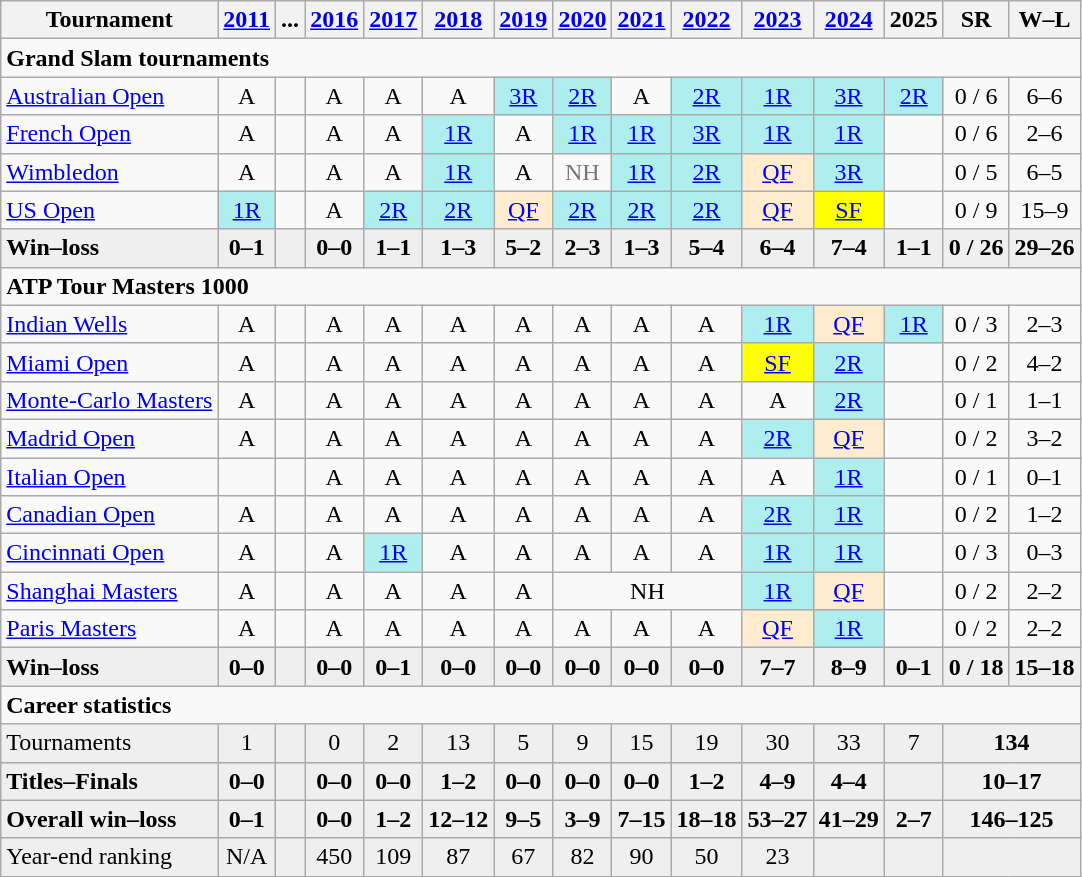<table class=wikitable style=text-align:center>
<tr>
<th>Tournament</th>
<th><a href='#'>2011</a></th>
<th>...</th>
<th><a href='#'>2016</a></th>
<th><a href='#'>2017</a></th>
<th><a href='#'>2018</a></th>
<th><a href='#'>2019</a></th>
<th><a href='#'>2020</a></th>
<th><a href='#'>2021</a></th>
<th><a href='#'>2022</a></th>
<th><a href='#'>2023</a></th>
<th><a href='#'>2024</a></th>
<th>2025</th>
<th>SR</th>
<th>W–L</th>
</tr>
<tr>
<td colspan="15" align="left"><strong>Grand Slam tournaments</strong></td>
</tr>
<tr>
<td align=left><a href='#'>Australian Open</a></td>
<td>A</td>
<td></td>
<td>A</td>
<td>A</td>
<td>A</td>
<td bgcolor=afeeee><a href='#'>3R</a></td>
<td bgcolor=afeeee><a href='#'>2R</a></td>
<td>A</td>
<td bgcolor=afeeee><a href='#'>2R</a></td>
<td bgcolor=afeeee><a href='#'>1R</a></td>
<td bgcolor=afeeee><a href='#'>3R</a></td>
<td bgcolor=afeeee><a href='#'>2R</a></td>
<td>0 / 6</td>
<td>6–6</td>
</tr>
<tr>
<td align=left><a href='#'>French Open</a></td>
<td>A</td>
<td></td>
<td>A</td>
<td>A</td>
<td bgcolor=afeeee><a href='#'>1R</a></td>
<td>A</td>
<td bgcolor=afeeee><a href='#'>1R</a></td>
<td bgcolor=afeeee><a href='#'>1R</a></td>
<td bgcolor=afeeee><a href='#'>3R</a></td>
<td bgcolor=afeeee><a href='#'>1R</a></td>
<td bgcolor=afeeee><a href='#'>1R</a></td>
<td></td>
<td>0 / 6</td>
<td>2–6</td>
</tr>
<tr>
<td align=left><a href='#'>Wimbledon</a></td>
<td>A</td>
<td></td>
<td>A</td>
<td>A</td>
<td bgcolor=afeeee><a href='#'>1R</a></td>
<td>A</td>
<td style=color:#767676>NH</td>
<td bgcolor=afeeee><a href='#'>1R</a></td>
<td bgcolor=afeeee><a href='#'>2R</a></td>
<td bgcolor=ffebcd><a href='#'>QF</a></td>
<td bgcolor=afeeee><a href='#'>3R</a></td>
<td></td>
<td>0 / 5</td>
<td>6–5</td>
</tr>
<tr>
<td align=left><a href='#'>US Open</a></td>
<td bgcolor=afeeee><a href='#'>1R</a></td>
<td></td>
<td>A</td>
<td bgcolor=afeeee><a href='#'>2R</a></td>
<td bgcolor=afeeee><a href='#'>2R</a></td>
<td bgcolor=ffebcd><a href='#'>QF</a></td>
<td bgcolor=afeeee><a href='#'>2R</a></td>
<td bgcolor=afeeee><a href='#'>2R</a></td>
<td bgcolor=afeeee><a href='#'>2R</a></td>
<td bgcolor=ffebcd><a href='#'>QF</a></td>
<td bgcolor=yellow><a href='#'>SF</a></td>
<td></td>
<td>0 / 9</td>
<td>15–9</td>
</tr>
<tr style=font-weight:bold;background:#efefef>
<td style=text-align:left>Win–loss</td>
<td>0–1</td>
<td></td>
<td>0–0</td>
<td>1–1</td>
<td>1–3</td>
<td>5–2</td>
<td>2–3</td>
<td>1–3</td>
<td>5–4</td>
<td>6–4</td>
<td>7–4</td>
<td>1–1</td>
<td>0 / 26</td>
<td>29–26</td>
</tr>
<tr>
<td colspan="15" align="left"><strong>ATP Tour Masters 1000</strong></td>
</tr>
<tr>
<td align=left><a href='#'>Indian Wells</a></td>
<td>A</td>
<td></td>
<td>A</td>
<td>A</td>
<td>A</td>
<td>A</td>
<td>A</td>
<td>A</td>
<td>A</td>
<td bgcolor= afeeee><a href='#'>1R</a></td>
<td bgcolor=ffebcd><a href='#'>QF</a></td>
<td bgcolor= afeeee><a href='#'>1R</a></td>
<td>0 / 3</td>
<td>2–3</td>
</tr>
<tr>
<td align=left><a href='#'>Miami Open</a></td>
<td>A</td>
<td></td>
<td>A</td>
<td>A</td>
<td>A</td>
<td>A</td>
<td>A</td>
<td>A</td>
<td>A</td>
<td bgcolor=yellow><a href='#'>SF</a></td>
<td bgcolor="afeeee"><a href='#'>2R</a></td>
<td></td>
<td>0 / 2</td>
<td>4–2</td>
</tr>
<tr>
<td align=left><a href='#'>Monte-Carlo Masters</a></td>
<td>A</td>
<td></td>
<td>A</td>
<td>A</td>
<td>A</td>
<td>A</td>
<td>A</td>
<td>A</td>
<td>A</td>
<td>A</td>
<td bgcolor="afeeee"><a href='#'>2R</a></td>
<td></td>
<td>0 / 1</td>
<td>1–1</td>
</tr>
<tr>
<td align=left><a href='#'>Madrid Open</a></td>
<td>A</td>
<td></td>
<td>A</td>
<td>A</td>
<td>A</td>
<td>A</td>
<td>A</td>
<td>A</td>
<td>A</td>
<td bgcolor= afeeee><a href='#'>2R</a></td>
<td bgcolor= "ffebcd"><a href='#'>QF</a></td>
<td></td>
<td>0 / 2</td>
<td>3–2</td>
</tr>
<tr>
<td align=left><a href='#'>Italian Open</a></td>
<td></td>
<td></td>
<td>A</td>
<td>A</td>
<td>A</td>
<td>A</td>
<td>A</td>
<td>A</td>
<td>A</td>
<td>A</td>
<td bgcolor= afeeee><a href='#'>1R</a></td>
<td></td>
<td>0 / 1</td>
<td>0–1</td>
</tr>
<tr>
<td align=left><a href='#'>Canadian Open</a></td>
<td>A</td>
<td></td>
<td>A</td>
<td>A</td>
<td>A</td>
<td>A</td>
<td>A</td>
<td>A</td>
<td>A</td>
<td bgcolor= afeeee><a href='#'>2R</a></td>
<td bgcolor= afeeee><a href='#'>1R</a></td>
<td></td>
<td>0 / 2</td>
<td>1–2</td>
</tr>
<tr>
<td align=left><a href='#'>Cincinnati Open</a></td>
<td>A</td>
<td></td>
<td>A</td>
<td bgcolor=afeeee><a href='#'>1R</a></td>
<td>A</td>
<td>A</td>
<td>A</td>
<td>A</td>
<td>A</td>
<td bgcolor= afeeee><a href='#'>1R</a></td>
<td bgcolor= afeeee><a href='#'>1R</a></td>
<td></td>
<td>0 / 3</td>
<td>0–3</td>
</tr>
<tr>
<td align=left><a href='#'>Shanghai Masters</a></td>
<td>A</td>
<td></td>
<td>A</td>
<td>A</td>
<td>A</td>
<td>A</td>
<td colspan=3>NH</td>
<td bgcolor= afeeee><a href='#'>1R</a></td>
<td bgcolor= ffebcd><a href='#'>QF</a></td>
<td></td>
<td>0 / 2</td>
<td>2–2</td>
</tr>
<tr>
<td align=left><a href='#'>Paris Masters</a></td>
<td>A</td>
<td></td>
<td>A</td>
<td>A</td>
<td>A</td>
<td>A</td>
<td>A</td>
<td>A</td>
<td>A</td>
<td bgcolor=ffebcd><a href='#'>QF</a></td>
<td bgcolor= afeeee><a href='#'>1R</a></td>
<td></td>
<td>0 / 2</td>
<td>2–2</td>
</tr>
<tr style=font-weight:bold;background:#efefef>
<td style=text-align:left>Win–loss</td>
<td>0–0</td>
<td></td>
<td>0–0</td>
<td>0–1</td>
<td>0–0</td>
<td>0–0</td>
<td>0–0</td>
<td>0–0</td>
<td>0–0</td>
<td>7–7</td>
<td>8–9</td>
<td>0–1</td>
<td>0 / 18</td>
<td>15–18</td>
</tr>
<tr>
<td colspan="15" align="left"><strong>Career statistics</strong></td>
</tr>
<tr bgcolor=efefef>
<td align=left>Tournaments</td>
<td>1</td>
<td></td>
<td>0</td>
<td>2</td>
<td>13</td>
<td>5</td>
<td>9</td>
<td>15</td>
<td>19</td>
<td>30</td>
<td>33</td>
<td>7</td>
<td colspan="2"><strong>134</strong></td>
</tr>
<tr style=font-weight:bold;background:#efefef>
<td style=text-align:left>Titles–Finals</td>
<td>0–0</td>
<td></td>
<td>0–0</td>
<td>0–0</td>
<td>1–2</td>
<td>0–0</td>
<td>0–0</td>
<td>0–0</td>
<td>1–2</td>
<td>4–9</td>
<td>4–4</td>
<td></td>
<td colspan="2">10–17</td>
</tr>
<tr style=font-weight:bold;background:#efefef>
<td style=text-align:left>Overall win–loss</td>
<td>0–1</td>
<td></td>
<td>0–0</td>
<td>1–2</td>
<td>12–12</td>
<td>9–5</td>
<td>3–9</td>
<td>7–15</td>
<td>18–18</td>
<td>53–27</td>
<td>41–29</td>
<td>2–7</td>
<td colspan="2">146–125</td>
</tr>
<tr bgcolor=efefef>
<td align=left>Year-end ranking</td>
<td>N/A</td>
<td></td>
<td>450</td>
<td>109</td>
<td>87</td>
<td>67</td>
<td>82</td>
<td>90</td>
<td>50</td>
<td>23</td>
<td></td>
<td></td>
<td colspan="2"><strong></strong></td>
</tr>
</table>
